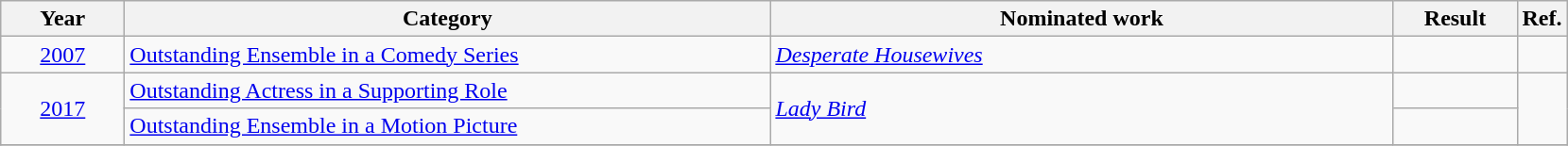<table class=wikitable>
<tr>
<th scope="col" style="width:5em;">Year</th>
<th scope="col" style="width:28em;">Category</th>
<th scope="col" style="width:27em;">Nominated work</th>
<th scope="col" style="width:5em;">Result</th>
<th>Ref.</th>
</tr>
<tr>
<td style="text-align:center;"><a href='#'>2007</a></td>
<td><a href='#'>Outstanding Ensemble in a Comedy Series</a></td>
<td><em><a href='#'>Desperate Housewives</a></em></td>
<td></td>
<td style="text-align:center;"></td>
</tr>
<tr>
<td style="text-align:center;", rowspan=2><a href='#'>2017</a></td>
<td><a href='#'>Outstanding Actress in a Supporting Role</a></td>
<td rowspan=2><em><a href='#'>Lady Bird</a></em></td>
<td></td>
<td style="text-align:center;", rowspan=2></td>
</tr>
<tr>
<td><a href='#'>Outstanding Ensemble in a Motion Picture</a></td>
<td></td>
</tr>
<tr>
</tr>
</table>
